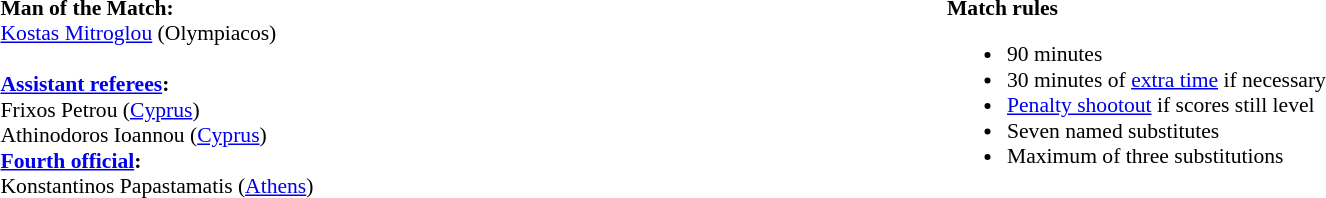<table width=100% style="font-size: 90%">
<tr>
<td width=50% valign=top><br><strong>Man of the Match:</strong>
<br> <a href='#'>Kostas Mitroglou</a> (Olympiacos)<br><br><strong><a href='#'>Assistant referees</a>:</strong>
<br>Frixos Petrou (<a href='#'>Cyprus</a>)
<br>Athinodoros Ioannou (<a href='#'>Cyprus</a>)
<br><strong><a href='#'>Fourth official</a>:</strong>
<br>Konstantinos Papastamatis (<a href='#'>Athens</a>)</td>
<td width=50% valign=top><br><strong>Match rules</strong><ul><li>90 minutes</li><li>30 minutes of <a href='#'>extra time</a> if necessary</li><li><a href='#'>Penalty shootout</a> if scores still level</li><li>Seven named substitutes</li><li>Maximum of three substitutions</li></ul></td>
</tr>
</table>
